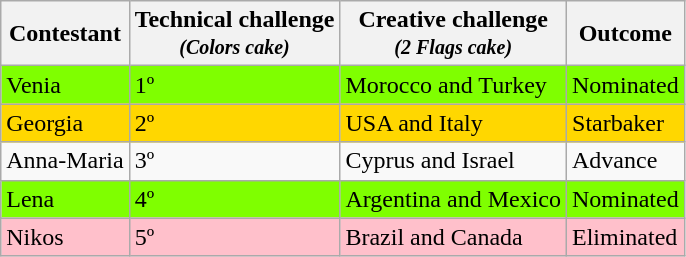<table class="wikitable" text-"align:center">
<tr>
<th>Contestant</th>
<th>Technical challenge<br><small><em>(Colors cake)</em></small></th>
<th>Creative challenge<br><small><em>(2 Flags cake)</em></small></th>
<th><strong>Outcome</strong></th>
</tr>
<tr style="background:chartreuse">
<td>Venia</td>
<td>1º</td>
<td>Morocco and Turkey</td>
<td>Nominated</td>
</tr>
<tr style="background:gold">
<td>Georgia</td>
<td>2º</td>
<td>USA and Italy</td>
<td>Starbaker</td>
</tr>
<tr>
<td>Anna-Maria</td>
<td>3º</td>
<td>Cyprus and Israel</td>
<td>Advance</td>
</tr>
<tr style="background:chartreuse">
<td>Lena</td>
<td>4º</td>
<td>Argentina and Mexico</td>
<td>Nominated</td>
</tr>
<tr style="background:pink">
<td>Nikos</td>
<td>5º</td>
<td>Brazil and Canada</td>
<td>Eliminated</td>
</tr>
</table>
